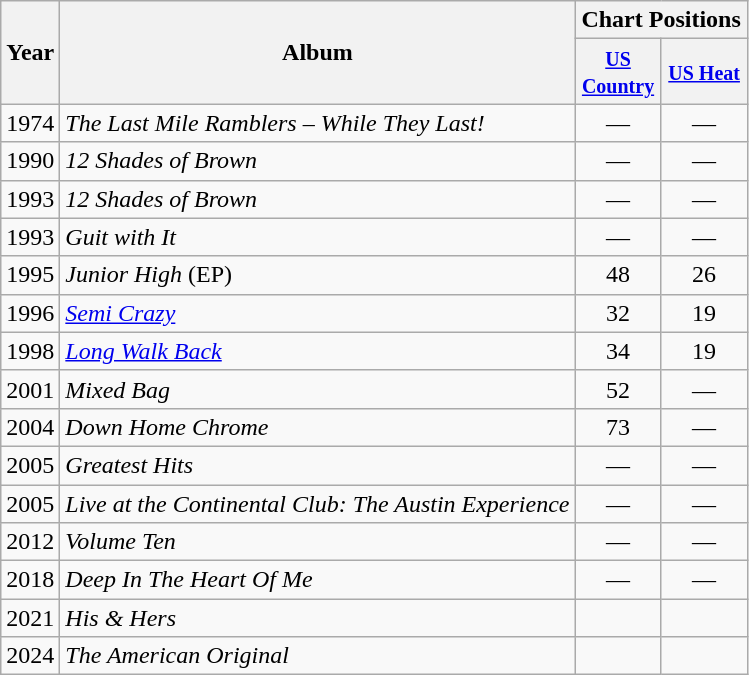<table class="wikitable">
<tr>
<th rowspan="2">Year</th>
<th rowspan="2">Album</th>
<th colspan="2">Chart Positions</th>
</tr>
<tr>
<th style="width:50px;"><small><a href='#'>US Country</a></small></th>
<th style="width:50px;"><small><a href='#'>US Heat</a></small></th>
</tr>
<tr>
<td>1974</td>
<td><em>The Last Mile Ramblers – While They Last!</em></td>
<td style="text-align:center;">—</td>
<td style="text-align:center;">—</td>
</tr>
<tr>
<td>1990</td>
<td><em>12 Shades of Brown</em> </td>
<td style="text-align:center;">—</td>
<td style="text-align:center;">—</td>
</tr>
<tr>
<td>1993</td>
<td><em>12 Shades of Brown</em> </td>
<td style="text-align:center;">—</td>
<td style="text-align:center;">—</td>
</tr>
<tr>
<td>1993</td>
<td><em>Guit with It</em></td>
<td style="text-align:center;">—</td>
<td style="text-align:center;">—</td>
</tr>
<tr>
<td>1995</td>
<td><em>Junior High</em> (EP)</td>
<td style="text-align:center;">48</td>
<td style="text-align:center;">26</td>
</tr>
<tr>
<td>1996</td>
<td><em><a href='#'>Semi Crazy</a></em></td>
<td style="text-align:center;">32</td>
<td style="text-align:center;">19</td>
</tr>
<tr>
<td>1998</td>
<td><em><a href='#'>Long Walk Back</a></em></td>
<td style="text-align:center;">34</td>
<td style="text-align:center;">19</td>
</tr>
<tr>
<td>2001</td>
<td><em>Mixed Bag</em></td>
<td style="text-align:center;">52</td>
<td style="text-align:center;">—</td>
</tr>
<tr>
<td>2004</td>
<td><em>Down Home Chrome</em></td>
<td style="text-align:center;">73</td>
<td style="text-align:center;">—</td>
</tr>
<tr>
<td>2005</td>
<td><em>Greatest Hits</em></td>
<td style="text-align:center;">—</td>
<td style="text-align:center;">—</td>
</tr>
<tr>
<td>2005</td>
<td><em>Live at the Continental Club: The Austin Experience</em></td>
<td style="text-align:center;">—</td>
<td style="text-align:center;">—</td>
</tr>
<tr>
<td>2012</td>
<td><em>Volume Ten</em></td>
<td style="text-align:center;">—</td>
<td style="text-align:center;">—</td>
</tr>
<tr>
<td>2018</td>
<td><em>Deep In The Heart Of Me</em></td>
<td style="text-align:center;">—</td>
<td style="text-align:center;">—</td>
</tr>
<tr>
<td>2021</td>
<td><em>His & Hers</em></td>
<td></td>
<td></td>
</tr>
<tr>
<td>2024</td>
<td><em>The American Original</em></td>
<td></td>
<td></td>
</tr>
</table>
